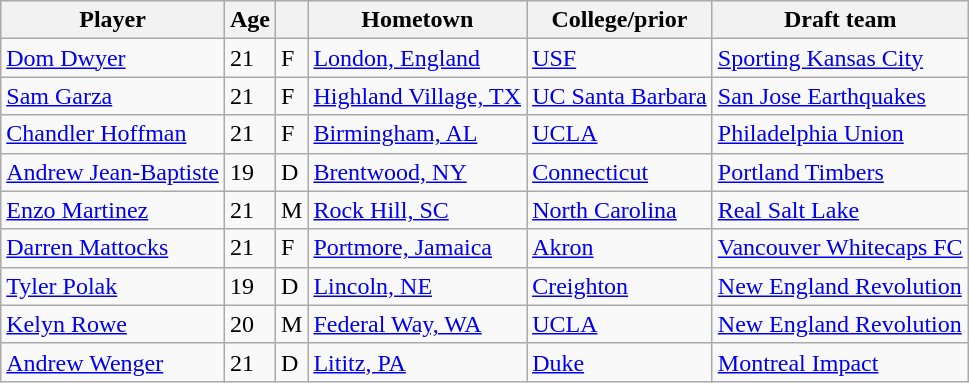<table class="wikitable">
<tr>
<th>Player</th>
<th>Age</th>
<th></th>
<th>Hometown</th>
<th>College/prior</th>
<th>Draft team</th>
</tr>
<tr>
<td> <a href='#'>Dom Dwyer</a></td>
<td>21</td>
<td>F</td>
<td><a href='#'>London, England</a></td>
<td><a href='#'>USF</a></td>
<td><a href='#'>Sporting Kansas City</a></td>
</tr>
<tr>
<td> <a href='#'>Sam Garza</a></td>
<td>21</td>
<td>F</td>
<td><a href='#'>Highland Village, TX</a></td>
<td><a href='#'>UC Santa Barbara</a></td>
<td><a href='#'>San Jose Earthquakes</a></td>
</tr>
<tr>
<td> <a href='#'>Chandler Hoffman</a></td>
<td>21</td>
<td>F</td>
<td><a href='#'>Birmingham, AL</a></td>
<td><a href='#'>UCLA</a></td>
<td><a href='#'>Philadelphia Union</a></td>
</tr>
<tr>
<td> <a href='#'>Andrew Jean-Baptiste</a></td>
<td>19</td>
<td>D</td>
<td><a href='#'>Brentwood, NY</a></td>
<td><a href='#'>Connecticut</a></td>
<td><a href='#'>Portland Timbers</a></td>
</tr>
<tr>
<td> <a href='#'>Enzo Martinez</a></td>
<td>21</td>
<td>M</td>
<td><a href='#'>Rock Hill, SC</a></td>
<td><a href='#'>North Carolina</a></td>
<td><a href='#'>Real Salt Lake</a></td>
</tr>
<tr>
<td> <a href='#'>Darren Mattocks</a></td>
<td>21</td>
<td>F</td>
<td><a href='#'>Portmore, Jamaica</a></td>
<td><a href='#'>Akron</a></td>
<td><a href='#'>Vancouver Whitecaps FC</a></td>
</tr>
<tr>
<td> <a href='#'>Tyler Polak</a></td>
<td>19</td>
<td>D</td>
<td><a href='#'>Lincoln, NE</a></td>
<td><a href='#'>Creighton</a></td>
<td><a href='#'>New England Revolution</a></td>
</tr>
<tr>
<td> <a href='#'>Kelyn Rowe</a></td>
<td>20</td>
<td>M</td>
<td><a href='#'>Federal Way, WA</a></td>
<td><a href='#'>UCLA</a></td>
<td><a href='#'>New England Revolution</a></td>
</tr>
<tr>
<td> <a href='#'>Andrew Wenger</a></td>
<td>21</td>
<td>D</td>
<td><a href='#'>Lititz, PA</a></td>
<td><a href='#'>Duke</a></td>
<td><a href='#'>Montreal Impact</a></td>
</tr>
</table>
